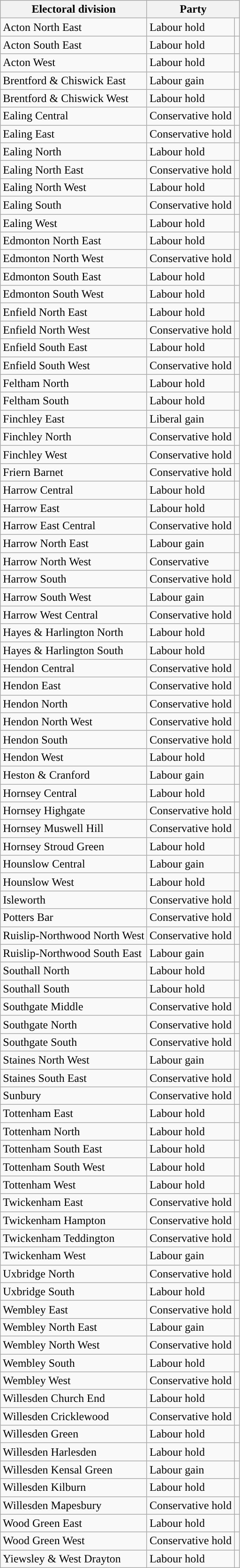<table class="wikitable sortable mw-collapsible mw-collapsed"">
<tr>
<th>Electoral division</th>
<th colspan="2">Party</th>
</tr>
<tr>
<td>Acton North East</td>
<td>Labour hold</td>
<td style="background-color: "></td>
</tr>
<tr>
<td>Acton South East</td>
<td>Labour hold</td>
<td style="background-color: "></td>
</tr>
<tr>
<td>Acton West</td>
<td>Labour hold</td>
<td style="background-color: "></td>
</tr>
<tr>
<td>Brentford & Chiswick East</td>
<td>Labour gain</td>
<td style="background-color: "></td>
</tr>
<tr>
<td>Brentford & Chiswick West</td>
<td>Labour hold</td>
<td style="background-color: "></td>
</tr>
<tr>
<td>Ealing Central</td>
<td>Conservative hold</td>
<td style="background-color: "></td>
</tr>
<tr>
<td>Ealing East</td>
<td>Conservative hold</td>
<td style="background-color: "></td>
</tr>
<tr>
<td>Ealing North</td>
<td>Labour hold</td>
<td style="background-color: "></td>
</tr>
<tr>
<td>Ealing North East</td>
<td>Conservative hold</td>
<td style="background-color: "></td>
</tr>
<tr>
<td>Ealing North West</td>
<td>Labour hold</td>
<td style="background-color: "></td>
</tr>
<tr>
<td>Ealing South</td>
<td>Conservative hold</td>
<td style="background-color: "></td>
</tr>
<tr>
<td>Ealing West</td>
<td>Labour hold</td>
<td style="background-color: "></td>
</tr>
<tr>
<td>Edmonton North East</td>
<td>Labour hold</td>
<td style="background-color: "></td>
</tr>
<tr>
<td>Edmonton North West</td>
<td>Conservative hold</td>
<td style="background-color: "></td>
</tr>
<tr>
<td>Edmonton South East</td>
<td>Labour hold</td>
<td style="background-color: "></td>
</tr>
<tr>
<td>Edmonton South West</td>
<td>Labour hold</td>
<td style="background-color: "></td>
</tr>
<tr>
<td>Enfield North East</td>
<td>Labour hold</td>
<td style="background-color: "></td>
</tr>
<tr>
<td>Enfield North West</td>
<td>Conservative hold</td>
<td style="background-color: "></td>
</tr>
<tr>
<td>Enfield South East</td>
<td>Labour hold</td>
<td style="background-color: "></td>
</tr>
<tr>
<td>Enfield South West</td>
<td>Conservative hold</td>
<td style="background-color: "></td>
</tr>
<tr>
<td>Feltham North</td>
<td>Labour hold</td>
<td style="background-color: "></td>
</tr>
<tr>
<td>Feltham South</td>
<td>Labour hold</td>
<td style="background-color: "></td>
</tr>
<tr>
<td>Finchley East</td>
<td>Liberal gain</td>
<td style="background-color: "></td>
</tr>
<tr>
<td>Finchley North</td>
<td>Conservative hold</td>
<td style="background-color: "></td>
</tr>
<tr>
<td>Finchley West</td>
<td>Conservative hold</td>
<td style="background-color: "></td>
</tr>
<tr>
<td>Friern Barnet</td>
<td>Conservative hold</td>
<td style="background-color: "></td>
</tr>
<tr>
<td>Harrow Central</td>
<td>Labour hold</td>
<td style="background-color: "></td>
</tr>
<tr>
<td>Harrow East</td>
<td>Labour hold</td>
<td style="background-color: "></td>
</tr>
<tr>
<td>Harrow East Central</td>
<td>Conservative hold</td>
<td style="background-color: "></td>
</tr>
<tr>
<td>Harrow North East</td>
<td>Labour gain</td>
<td style="background-color: "></td>
</tr>
<tr>
<td>Harrow North West</td>
<td>Conservative</td>
<td style="background-color: "></td>
</tr>
<tr>
<td>Harrow South</td>
<td>Conservative hold</td>
<td style="background-color: "></td>
</tr>
<tr>
<td>Harrow South West</td>
<td>Labour gain</td>
<td style="background-color: "></td>
</tr>
<tr>
<td>Harrow West Central</td>
<td>Conservative hold</td>
<td style="background-color: "></td>
</tr>
<tr>
<td>Hayes & Harlington North</td>
<td>Labour hold</td>
<td style="background-color: "></td>
</tr>
<tr>
<td>Hayes & Harlington South</td>
<td>Labour hold</td>
<td style="background-color: "></td>
</tr>
<tr>
<td>Hendon Central</td>
<td>Conservative hold</td>
<td style="background-color: "></td>
</tr>
<tr>
<td>Hendon East</td>
<td>Conservative hold</td>
<td style="background-color: "></td>
</tr>
<tr>
<td>Hendon North</td>
<td>Conservative hold</td>
<td style="background-color: "></td>
</tr>
<tr>
<td>Hendon North West</td>
<td>Conservative hold</td>
<td style="background-color: "></td>
</tr>
<tr>
<td>Hendon South</td>
<td>Conservative hold</td>
<td style="background-color: "></td>
</tr>
<tr>
<td>Hendon West</td>
<td>Labour hold</td>
<td style="background-color: "></td>
</tr>
<tr>
<td>Heston & Cranford</td>
<td>Labour gain</td>
<td style="background-color: "></td>
</tr>
<tr>
<td>Hornsey Central</td>
<td>Labour hold</td>
<td style="background-color: "></td>
</tr>
<tr>
<td>Hornsey Highgate</td>
<td>Conservative hold</td>
<td style="background-color: "></td>
</tr>
<tr>
<td>Hornsey Muswell Hill</td>
<td>Conservative hold</td>
<td style="background-color: "></td>
</tr>
<tr>
<td>Hornsey Stroud Green</td>
<td>Labour hold</td>
<td style="background-color: "></td>
</tr>
<tr>
<td>Hounslow Central</td>
<td>Labour gain</td>
<td style="background-color: "></td>
</tr>
<tr>
<td>Hounslow West</td>
<td>Labour hold</td>
<td style="background-color: "></td>
</tr>
<tr>
<td>Isleworth</td>
<td>Conservative hold</td>
<td style="background-color: "></td>
</tr>
<tr>
<td>Potters Bar</td>
<td>Conservative hold</td>
<td style="background-color: "></td>
</tr>
<tr>
<td>Ruislip-Northwood North West</td>
<td>Conservative hold</td>
<td style="background-color: "></td>
</tr>
<tr>
<td>Ruislip-Northwood South East</td>
<td>Labour gain</td>
<td style="background-color: "></td>
</tr>
<tr>
<td>Southall North</td>
<td>Labour hold</td>
<td style="background-color: "></td>
</tr>
<tr>
<td>Southall South</td>
<td>Labour hold</td>
<td style="background-color: "></td>
</tr>
<tr>
<td>Southgate Middle</td>
<td>Conservative hold</td>
<td style="background-color: "></td>
</tr>
<tr>
<td>Southgate North</td>
<td>Conservative hold</td>
<td style="background-color: "></td>
</tr>
<tr>
<td>Southgate South</td>
<td>Conservative hold</td>
<td style="background-color: "></td>
</tr>
<tr>
<td>Staines North West</td>
<td>Labour gain</td>
<td style="background-color: "></td>
</tr>
<tr>
<td>Staines South East</td>
<td>Conservative hold</td>
<td style="background-color: "></td>
</tr>
<tr>
<td>Sunbury</td>
<td>Conservative hold</td>
<td style="background-color: "></td>
</tr>
<tr>
<td>Tottenham East</td>
<td>Labour hold</td>
<td style="background-color: "></td>
</tr>
<tr>
<td>Tottenham North</td>
<td>Labour hold</td>
<td style="background-color: "></td>
</tr>
<tr>
<td>Tottenham South East</td>
<td>Labour hold</td>
<td style="background-color: "></td>
</tr>
<tr>
<td>Tottenham South West</td>
<td>Labour hold</td>
<td style="background-color: "></td>
</tr>
<tr>
<td>Tottenham West</td>
<td>Labour hold</td>
<td style="background-color: "></td>
</tr>
<tr>
<td>Twickenham East</td>
<td>Conservative hold</td>
<td style="background-color: "></td>
</tr>
<tr>
<td>Twickenham Hampton</td>
<td>Conservative hold</td>
<td style="background-color: "></td>
</tr>
<tr>
<td>Twickenham Teddington</td>
<td>Conservative hold</td>
<td style="background-color: "></td>
</tr>
<tr>
<td>Twickenham West</td>
<td>Labour gain</td>
<td style="background-color: "></td>
</tr>
<tr>
<td>Uxbridge North</td>
<td>Conservative hold</td>
<td style="background-color: "></td>
</tr>
<tr>
<td>Uxbridge South</td>
<td>Labour hold</td>
<td style="background-color: "></td>
</tr>
<tr>
<td>Wembley East</td>
<td>Conservative hold</td>
<td style="background-color: "></td>
</tr>
<tr>
<td>Wembley North East</td>
<td>Labour gain</td>
<td style="background-color: "></td>
</tr>
<tr>
<td>Wembley North West</td>
<td>Conservative hold</td>
<td style="background-color: "></td>
</tr>
<tr>
<td>Wembley South</td>
<td>Labour hold</td>
<td style="background-color: "></td>
</tr>
<tr>
<td>Wembley West</td>
<td>Conservative hold</td>
<td style="background-color: "></td>
</tr>
<tr>
<td>Willesden Church End</td>
<td>Labour hold</td>
<td style="background-color: "></td>
</tr>
<tr>
<td>Willesden Cricklewood</td>
<td>Conservative hold</td>
<td style="background-color: "></td>
</tr>
<tr>
<td>Willesden Green</td>
<td>Labour hold</td>
<td style="background-color: "></td>
</tr>
<tr>
<td>Willesden Harlesden</td>
<td>Labour hold</td>
<td style="background-color: "></td>
</tr>
<tr>
<td>Willesden Kensal Green</td>
<td>Labour gain</td>
<td style="background-color: "></td>
</tr>
<tr>
<td>Willesden Kilburn</td>
<td>Labour hold</td>
<td style="background-color: "></td>
</tr>
<tr>
<td>Willesden Mapesbury</td>
<td>Conservative hold</td>
<td style="background-color: "></td>
</tr>
<tr>
<td>Wood Green East</td>
<td>Labour hold</td>
<td style="background-color: "></td>
</tr>
<tr>
<td>Wood Green West</td>
<td>Conservative hold</td>
<td style="background-color: "></td>
</tr>
<tr>
<td>Yiewsley & West Drayton</td>
<td>Labour hold</td>
<td style="background-color: "></td>
</tr>
</table>
